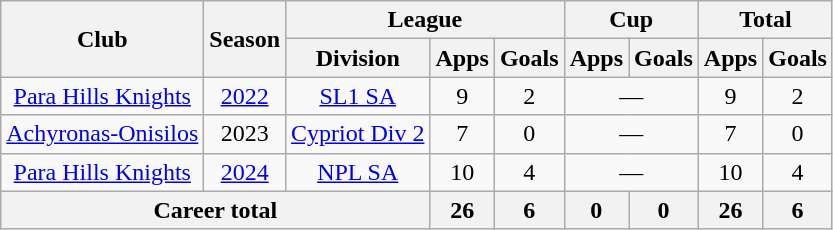<table class="wikitable" style="text-align:center">
<tr>
<th rowspan="2">Club</th>
<th rowspan="2">Season</th>
<th colspan="3">League</th>
<th colspan="2">Cup</th>
<th colspan="2">Total</th>
</tr>
<tr>
<th>Division</th>
<th>Apps</th>
<th>Goals</th>
<th>Apps</th>
<th>Goals</th>
<th>Apps</th>
<th>Goals</th>
</tr>
<tr>
<td><a href='#'>Para Hills Knights</a></td>
<td><a href='#'>2022</a></td>
<td><a href='#'>SL1 SA</a></td>
<td>9</td>
<td>2</td>
<td colspan="2">—</td>
<td>9</td>
<td>2</td>
</tr>
<tr>
<td><a href='#'>Achyronas-Onisilos</a></td>
<td>2023</td>
<td><a href='#'>Cypriot Div 2</a></td>
<td>7</td>
<td>0</td>
<td colspan="2">—</td>
<td>7</td>
<td>0</td>
</tr>
<tr>
<td><a href='#'>Para Hills Knights</a></td>
<td><a href='#'>2024</a></td>
<td><a href='#'>NPL SA</a></td>
<td>10</td>
<td>4</td>
<td colspan="2">—</td>
<td>10</td>
<td>4</td>
</tr>
<tr>
<th colspan="3">Career total</th>
<th>26</th>
<th>6</th>
<th>0</th>
<th>0</th>
<th>26</th>
<th>6</th>
</tr>
</table>
